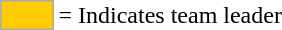<table>
<tr>
<td style="background-color:#FFCC00; border:1px solid #aaaaaa; width:2em;"></td>
<td>= Indicates team leader</td>
</tr>
</table>
